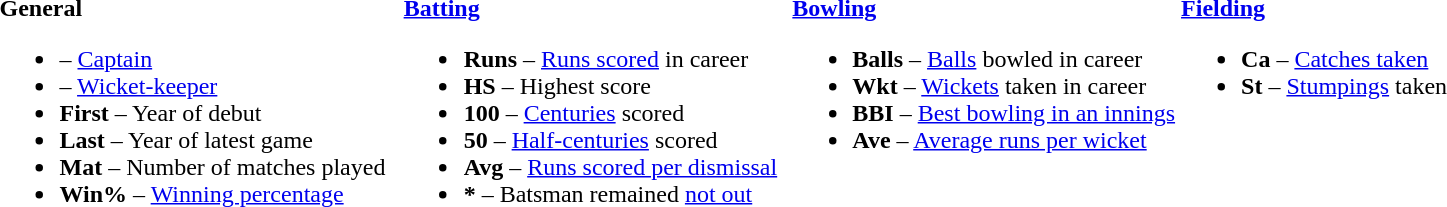<table>
<tr>
<td valign="top" style="width:26%"><br><strong>General</strong><ul><li> – <a href='#'>Captain</a></li><li> – <a href='#'>Wicket-keeper</a></li><li><strong>First</strong> – Year of debut</li><li><strong>Last</strong> – Year of latest game</li><li><strong>Mat</strong> – Number of matches played</li><li><strong>Win%</strong> – <a href='#'>Winning percentage</a></li></ul></td>
<td valign="top" style="width:25%"><br><strong><a href='#'>Batting</a></strong><ul><li><strong>Runs</strong> – <a href='#'>Runs scored</a> in career</li><li><strong>HS</strong> – Highest score</li><li><strong>100</strong> – <a href='#'>Centuries</a> scored</li><li><strong>50</strong> – <a href='#'>Half-centuries</a> scored</li><li><strong>Avg</strong> – <a href='#'>Runs scored per dismissal</a></li><li><strong>*</strong> – Batsman remained <a href='#'>not out</a></li></ul></td>
<td valign="top" style="width:25%"><br><strong><a href='#'>Bowling</a></strong><ul><li><strong>Balls</strong> – <a href='#'>Balls</a> bowled in career</li><li><strong>Wkt</strong> – <a href='#'>Wickets</a> taken in career</li><li><strong>BBI</strong> – <a href='#'>Best bowling in an innings</a></li><li><strong>Ave</strong> – <a href='#'>Average runs per wicket</a></li></ul></td>
<td valign="top" style="width:24%"><br><strong><a href='#'>Fielding</a></strong><ul><li><strong>Ca</strong> – <a href='#'>Catches taken</a></li><li><strong>St</strong> – <a href='#'>Stumpings</a> taken</li></ul></td>
</tr>
</table>
